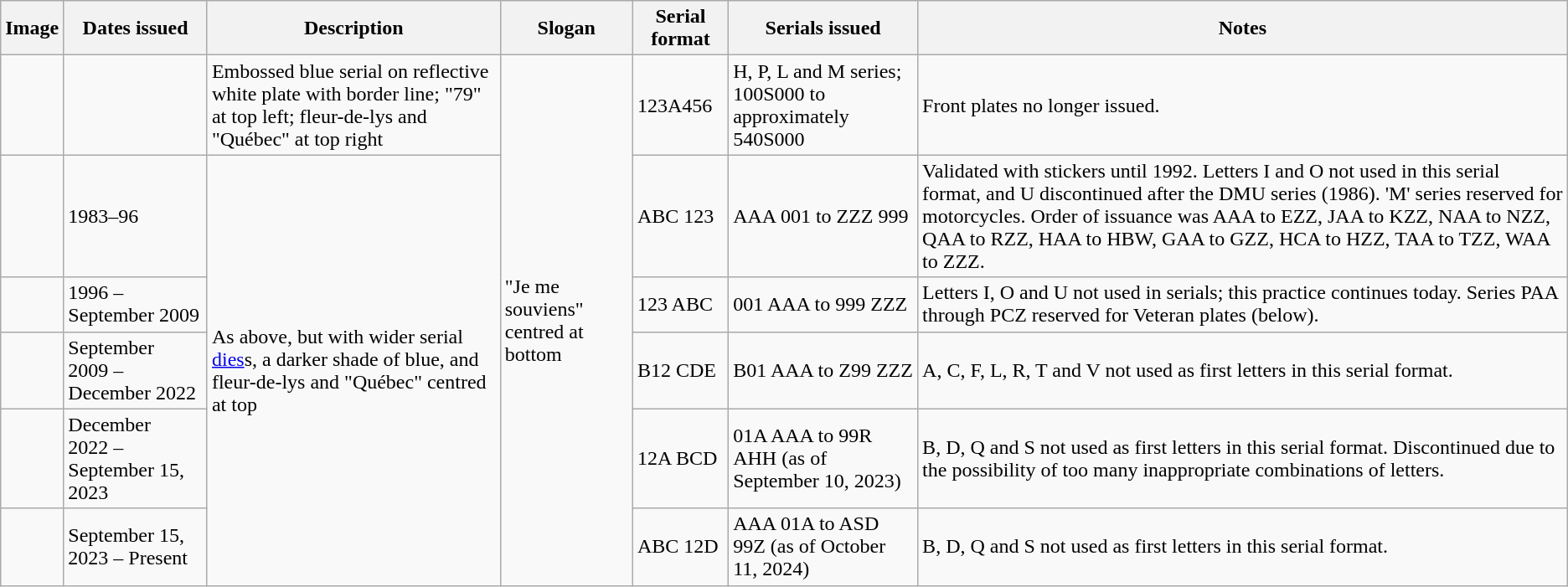<table class="wikitable">
<tr>
<th>Image</th>
<th>Dates issued</th>
<th>Description</th>
<th>Slogan</th>
<th>Serial format</th>
<th>Serials issued</th>
<th>Notes</th>
</tr>
<tr>
<td></td>
<td></td>
<td>Embossed blue serial on reflective white plate with border line; "79" at top left; fleur-de-lys and "Québec" at top right</td>
<td rowspan="6">"Je me souviens" centred at bottom</td>
<td>123A456</td>
<td>H, P, L and M series;<br>100S000 to approximately 540S000</td>
<td>Front plates no longer issued.</td>
</tr>
<tr>
<td></td>
<td>1983–96</td>
<td rowspan="5">As above, but with wider serial <a href='#'>dies</a>s, a darker shade of blue, and fleur-de-lys and "Québec" centred at top</td>
<td>ABC 123</td>
<td>AAA 001 to ZZZ 999</td>
<td>Validated with stickers until 1992. Letters I and O not used in this serial format, and U discontinued after the DMU series (1986). 'M' series reserved for motorcycles. Order of issuance was AAA to EZZ, JAA to KZZ, NAA to NZZ, QAA to RZZ, HAA to HBW, GAA to GZZ, HCA to HZZ, TAA to TZZ, WAA to ZZZ.</td>
</tr>
<tr>
<td></td>
<td>1996 – September 2009</td>
<td>123 ABC</td>
<td>001 AAA to 999 ZZZ</td>
<td>Letters I, O and U not used in serials; this practice continues today. Series PAA through PCZ reserved for Veteran plates (below).</td>
</tr>
<tr>
<td></td>
<td>September 2009 – December 2022</td>
<td>B12 CDE</td>
<td>B01 AAA to Z99 ZZZ</td>
<td>A, C, F, L, R, T and V not used as first letters in this serial format.</td>
</tr>
<tr>
<td></td>
<td>December 2022 –  September 15, 2023 </td>
<td>12A BCD</td>
<td>01A AAA to 99R AHH (as of September 10, 2023)</td>
<td>B, D, Q and S not used as first letters in this serial format. Discontinued due to the possibility of too many inappropriate combinations of letters.</td>
</tr>
<tr>
<td></td>
<td> September 15, 2023 – Present </td>
<td>ABC 12D</td>
<td>AAA 01A to ASD 99Z (as of October 11, 2024)</td>
<td>B, D, Q and S not used as first letters in this serial format.</td>
</tr>
</table>
